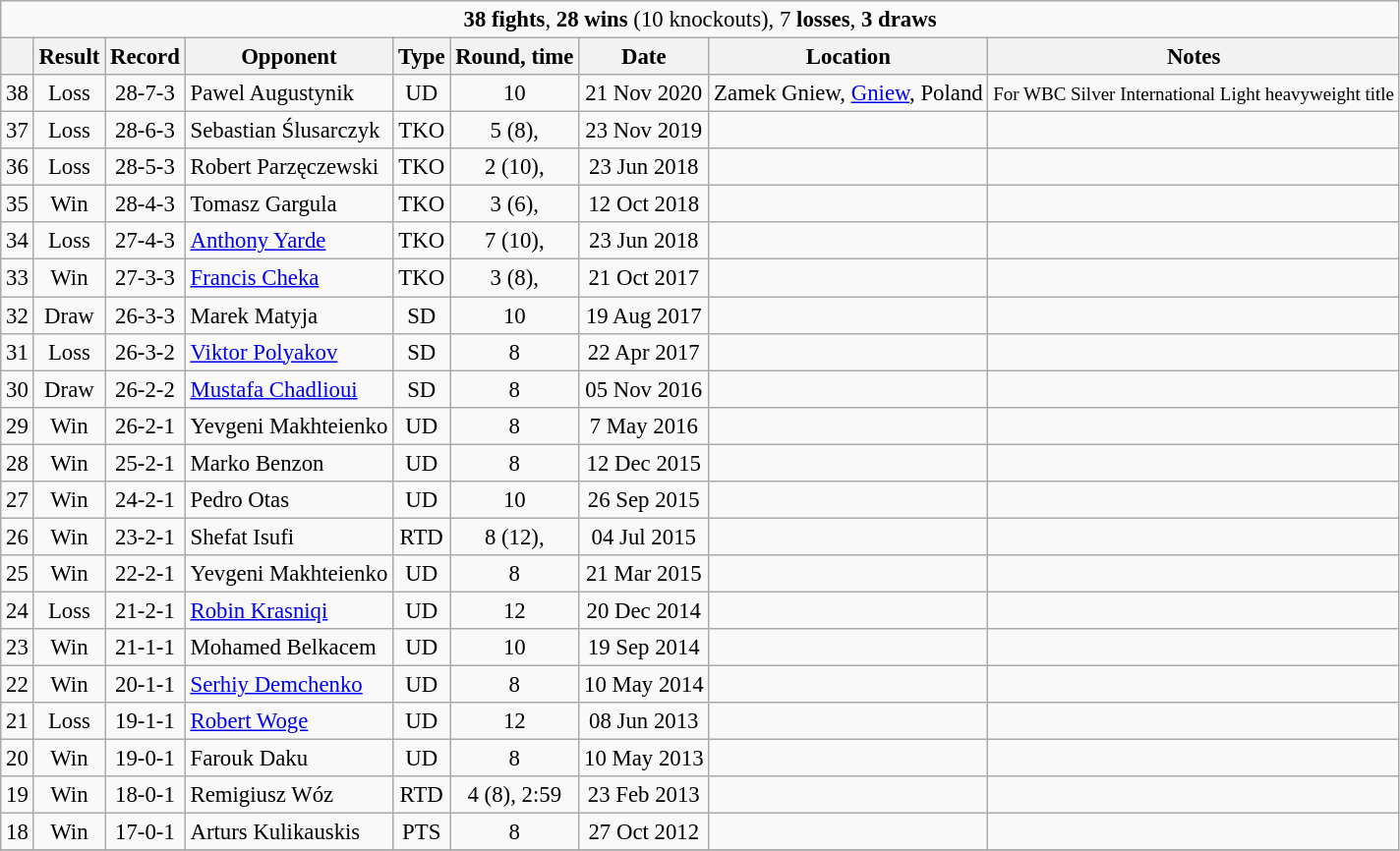<table class="wikitable" style="text-align:center; font-size:95%">
<tr>
<td style="text-align:center;" colspan=9><strong>38 fights</strong>, <strong>28 wins</strong> (10 knockouts), 7 <strong>losses</strong>, <strong>3 draws</strong></td>
</tr>
<tr>
<th></th>
<th>Result</th>
<th>Record</th>
<th>Opponent</th>
<th>Type</th>
<th>Round, time</th>
<th>Date</th>
<th>Location</th>
<th>Notes</th>
</tr>
<tr>
<td 38>38</td>
<td>Loss</td>
<td>28-7-3</td>
<td align=left> Pawel Augustynik</td>
<td>UD</td>
<td>10</td>
<td>21 Nov 2020</td>
<td align=left> Zamek Gniew, <a href='#'>Gniew</a>, Poland</td>
<td align=left><small>For WBC Silver International Light heavyweight title</small></td>
</tr>
<tr aligan=center>
<td>37</td>
<td>Loss</td>
<td>28-6-3</td>
<td align=left> Sebastian Ślusarczyk</td>
<td>TKO</td>
<td>5 (8), </td>
<td>23 Nov 2019</td>
<td align=left></td>
<td align=left></td>
</tr>
<tr align=center>
<td>36</td>
<td>Loss</td>
<td>28-5-3</td>
<td align=left> Robert Parzęczewski</td>
<td>TKO</td>
<td>2 (10), </td>
<td>23 Jun 2018</td>
<td align=left></td>
<td align=left></td>
</tr>
<tr align=center>
<td>35</td>
<td>Win</td>
<td>28-4-3</td>
<td align=left> Tomasz Gargula</td>
<td>TKO</td>
<td>3 (6), </td>
<td>12 Oct 2018</td>
<td align=left></td>
<td align=left></td>
</tr>
<tr align=center>
<td>34</td>
<td>Loss</td>
<td>27-4-3</td>
<td align=left> <a href='#'>Anthony Yarde</a></td>
<td>TKO</td>
<td>7 (10), </td>
<td>23 Jun 2018</td>
<td align=left></td>
<td align=left></td>
</tr>
<tr align=center>
<td>33</td>
<td>Win</td>
<td>27-3-3</td>
<td align=left> <a href='#'>Francis Cheka</a></td>
<td>TKO</td>
<td>3 (8), </td>
<td>21 Oct 2017</td>
<td align=left></td>
<td align=left></td>
</tr>
<tr align=center>
<td>32</td>
<td>Draw</td>
<td>26-3-3</td>
<td align=left> Marek Matyja</td>
<td>SD</td>
<td>10</td>
<td>19 Aug 2017</td>
<td align=left></td>
<td align=left></td>
</tr>
<tr align=center>
<td>31</td>
<td>Loss</td>
<td>26-3-2</td>
<td align=left> <a href='#'>Viktor Polyakov</a></td>
<td>SD</td>
<td>8</td>
<td>22 Apr 2017</td>
<td align=left></td>
<td align=left></td>
</tr>
<tr align=center>
<td>30</td>
<td>Draw</td>
<td>26-2-2</td>
<td align=left> <a href='#'>Mustafa Chadlioui</a></td>
<td>SD</td>
<td>8</td>
<td>05 Nov 2016</td>
<td align=left></td>
<td align=left></td>
</tr>
<tr align=center>
<td>29</td>
<td>Win</td>
<td>26-2-1</td>
<td align=left> Yevgeni Makhteienko</td>
<td>UD</td>
<td>8</td>
<td>7 May 2016</td>
<td align=left></td>
<td align=left></td>
</tr>
<tr align=center>
<td>28</td>
<td>Win</td>
<td>25-2-1</td>
<td align=left> Marko Benzon</td>
<td>UD</td>
<td>8</td>
<td>12 Dec 2015</td>
<td align=left></td>
<td align=left></td>
</tr>
<tr align=center>
<td>27</td>
<td>Win</td>
<td>24-2-1</td>
<td align=left> Pedro Otas</td>
<td>UD</td>
<td>10</td>
<td>26 Sep 2015</td>
<td align=left></td>
<td align=left></td>
</tr>
<tr align=center>
<td>26</td>
<td>Win</td>
<td>23-2-1</td>
<td align=left> Shefat Isufi</td>
<td>RTD</td>
<td>8 (12), </td>
<td>04 Jul 2015</td>
<td align=left></td>
<td align=left></td>
</tr>
<tr align=center>
<td>25</td>
<td>Win</td>
<td>22-2-1</td>
<td align=left> Yevgeni Makhteienko</td>
<td>UD</td>
<td>8</td>
<td>21 Mar 2015</td>
<td align=left></td>
<td align=left></td>
</tr>
<tr align=center>
<td>24</td>
<td>Loss</td>
<td>21-2-1</td>
<td align=left> <a href='#'>Robin Krasniqi</a></td>
<td>UD</td>
<td>12</td>
<td>20 Dec 2014</td>
<td align=left></td>
<td align=left></td>
</tr>
<tr align=center>
<td>23</td>
<td>Win</td>
<td>21-1-1</td>
<td align=left> Mohamed Belkacem</td>
<td>UD</td>
<td>10</td>
<td>19 Sep 2014</td>
<td align=left></td>
<td align=left></td>
</tr>
<tr align=center>
<td>22</td>
<td>Win</td>
<td>20-1-1</td>
<td align=left> <a href='#'>Serhiy Demchenko</a></td>
<td>UD</td>
<td>8</td>
<td>10 May 2014</td>
<td align=left></td>
<td align=left></td>
</tr>
<tr align=center>
<td>21</td>
<td>Loss</td>
<td>19-1-1</td>
<td align=left> <a href='#'>Robert Woge</a></td>
<td>UD</td>
<td>12</td>
<td>08 Jun 2013</td>
<td align=left></td>
<td align=left></td>
</tr>
<tr align=center>
<td>20</td>
<td>Win</td>
<td>19-0-1</td>
<td align=left> Farouk Daku</td>
<td>UD</td>
<td>8</td>
<td>10 May 2013</td>
<td align=left></td>
<td align=left></td>
</tr>
<tr align=center>
<td>19</td>
<td>Win</td>
<td>18-0-1</td>
<td align=left> Remigiusz Wóz</td>
<td>RTD</td>
<td>4 (8), 2:59</td>
<td>23 Feb 2013</td>
<td align=left></td>
<td align=left></td>
</tr>
<tr align=center>
<td>18</td>
<td>Win</td>
<td>17-0-1</td>
<td align=left> Arturs Kulikauskis</td>
<td>PTS</td>
<td>8</td>
<td>27 Oct 2012</td>
<td align=left></td>
<td align=left></td>
</tr>
<tr align=center>
</tr>
</table>
